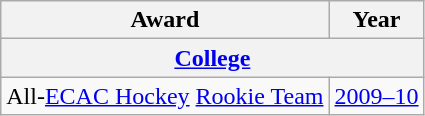<table class="wikitable">
<tr>
<th>Award</th>
<th>Year</th>
</tr>
<tr>
<th colspan="3"><a href='#'>College</a></th>
</tr>
<tr>
<td>All-<a href='#'>ECAC Hockey</a> <a href='#'>Rookie Team</a></td>
<td><a href='#'>2009–10</a></td>
</tr>
</table>
